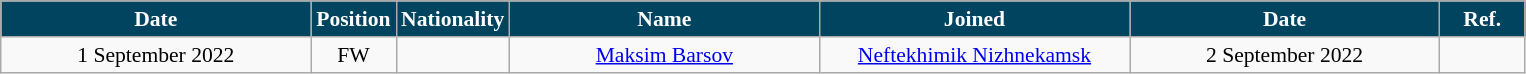<table class="wikitable"  style="text-align:center; font-size:90%; ">
<tr>
<th style="background:#004460; color:white; width:200px;">Date</th>
<th style="background:#004460; color:white; width:50px;">Position</th>
<th style="background:#004460; color:white; width:50px;">Nationality</th>
<th style="background:#004460; color:white; width:200px;">Name</th>
<th style="background:#004460; color:white; width:200px;">Joined</th>
<th style="background:#004460; color:white; width:200px;">Date</th>
<th style="background:#004460; color:white; width:50px;">Ref.</th>
</tr>
<tr>
<td>1 September 2022</td>
<td>FW</td>
<td></td>
<td><a href='#'>Maksim Barsov</a></td>
<td><a href='#'>Neftekhimik Nizhnekamsk</a></td>
<td>2 September 2022</td>
<td></td>
</tr>
</table>
